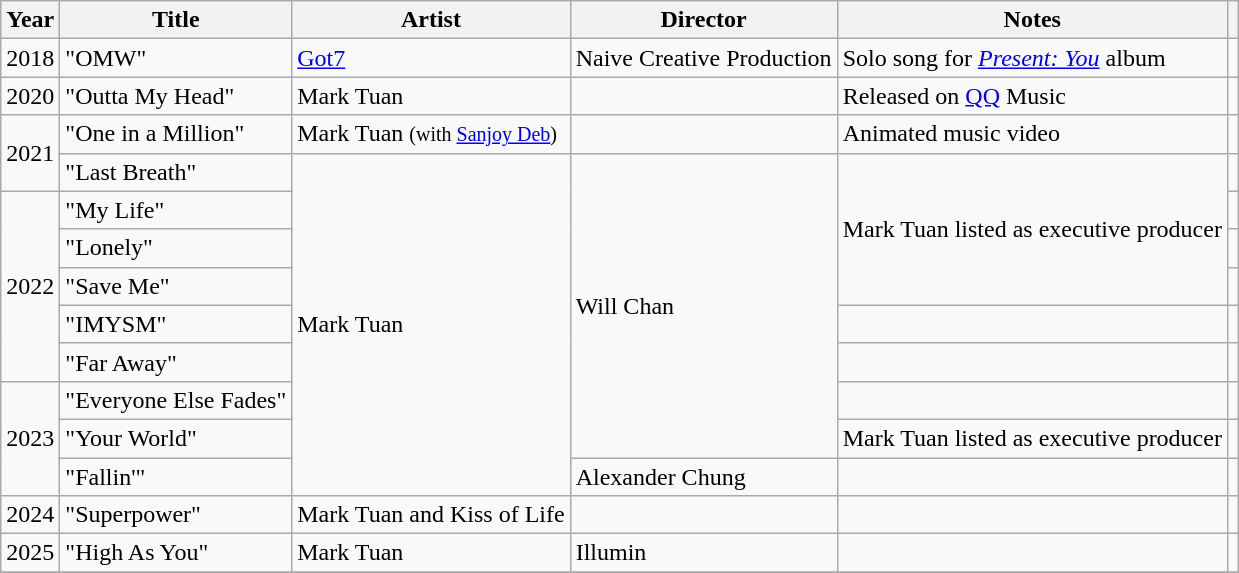<table class="wikitable sortable">
<tr>
<th>Year</th>
<th>Title</th>
<th>Artist</th>
<th>Director</th>
<th>Notes</th>
<th></th>
</tr>
<tr>
<td>2018</td>
<td>"OMW"</td>
<td><a href='#'>Got7</a></td>
<td>Naive Creative Production</td>
<td>Solo song for <em><a href='#'>Present: You</a></em> album</td>
<td></td>
</tr>
<tr>
<td>2020</td>
<td>"Outta My Head"</td>
<td>Mark Tuan</td>
<td></td>
<td>Released on <a href='#'>QQ</a> Music</td>
<td></td>
</tr>
<tr>
<td rowspan="2">2021</td>
<td>"One in a Million"</td>
<td>Mark Tuan <small>(with <a href='#'>Sanjoy Deb</a>)</small></td>
<td></td>
<td>Animated music video</td>
<td></td>
</tr>
<tr>
<td>"Last Breath"</td>
<td rowspan="9">Mark Tuan</td>
<td rowspan="8">Will Chan</td>
<td rowspan="4">Mark Tuan listed as executive producer</td>
<td></td>
</tr>
<tr>
<td rowspan="5">2022</td>
<td>"My Life"</td>
<td></td>
</tr>
<tr>
<td>"Lonely"</td>
<td></td>
</tr>
<tr>
<td>"Save Me"</td>
<td></td>
</tr>
<tr>
<td>"IMYSM"</td>
<td></td>
<td></td>
</tr>
<tr>
<td>"Far Away"</td>
<td></td>
<td></td>
</tr>
<tr>
<td rowspan="3">2023</td>
<td>"Everyone Else Fades"</td>
<td></td>
<td></td>
</tr>
<tr>
<td>"Your World"</td>
<td>Mark Tuan listed as executive producer</td>
<td></td>
</tr>
<tr>
<td>"Fallin'"</td>
<td>Alexander Chung</td>
<td></td>
<td></td>
</tr>
<tr>
<td>2024</td>
<td>"Superpower"</td>
<td>Mark Tuan and Kiss of Life</td>
<td></td>
<td></td>
<td></td>
</tr>
<tr>
<td>2025</td>
<td>"High As You"</td>
<td>Mark Tuan</td>
<td>Illumin</td>
<td></td>
<td></td>
</tr>
<tr>
</tr>
</table>
